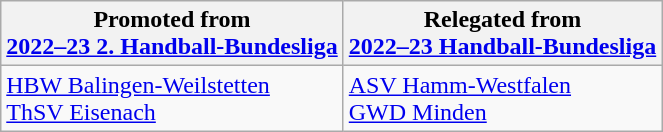<table class="wikitable">
<tr>
<th>Promoted from<br><a href='#'>2022–23 2. Handball-Bundesliga</a></th>
<th>Relegated from<br><a href='#'>2022–23 Handball-Bundesliga</a></th>
</tr>
<tr>
<td><a href='#'>HBW Balingen-Weilstetten</a><br><a href='#'>ThSV Eisenach</a></td>
<td><a href='#'>ASV Hamm-Westfalen</a><br><a href='#'>GWD Minden</a></td>
</tr>
</table>
